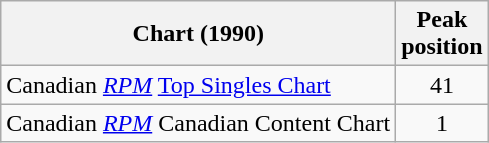<table class="wikitable">
<tr>
<th>Chart (1990)</th>
<th>Peak<br>position</th>
</tr>
<tr>
<td align="left">Canadian <em><a href='#'>RPM</a></em> <a href='#'>Top Singles Chart</a></td>
<td align="center">41</td>
</tr>
<tr>
<td align="left">Canadian <em><a href='#'>RPM</a></em> Canadian Content Chart</td>
<td align="center">1</td>
</tr>
</table>
